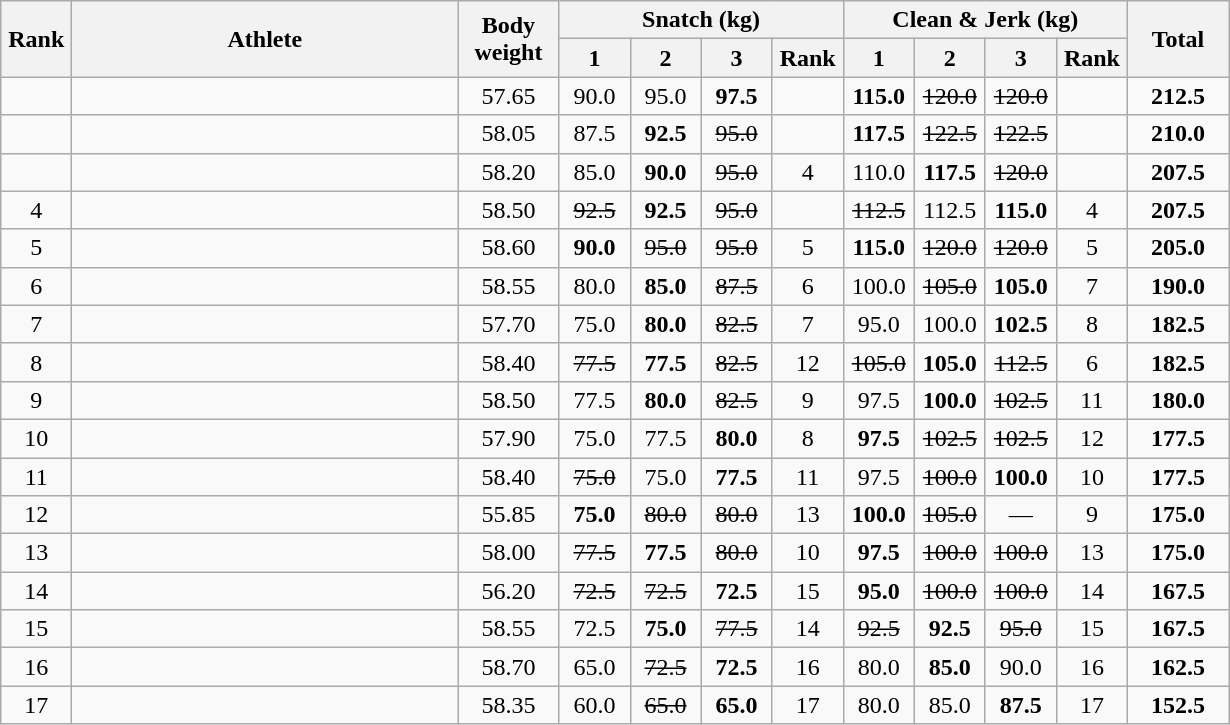<table class = "wikitable" style="text-align:center;">
<tr>
<th rowspan=2 width=40>Rank</th>
<th rowspan=2 width=250>Athlete</th>
<th rowspan=2 width=60>Body weight</th>
<th colspan=4>Snatch (kg)</th>
<th colspan=4>Clean & Jerk (kg)</th>
<th rowspan=2 width=60>Total</th>
</tr>
<tr>
<th width=40>1</th>
<th width=40>2</th>
<th width=40>3</th>
<th width=40>Rank</th>
<th width=40>1</th>
<th width=40>2</th>
<th width=40>3</th>
<th width=40>Rank</th>
</tr>
<tr>
<td></td>
<td align=left></td>
<td>57.65</td>
<td>90.0</td>
<td>95.0</td>
<td><strong>97.5</strong></td>
<td></td>
<td><strong>115.0</strong></td>
<td><s>120.0 </s></td>
<td><s>120.0 </s></td>
<td></td>
<td><strong>212.5</strong></td>
</tr>
<tr>
<td></td>
<td align=left></td>
<td>58.05</td>
<td>87.5</td>
<td><strong>92.5</strong></td>
<td><s>95.0 </s></td>
<td></td>
<td><strong>117.5</strong></td>
<td><s>122.5 </s></td>
<td><s>122.5 </s></td>
<td></td>
<td><strong>210.0</strong></td>
</tr>
<tr>
<td></td>
<td align=left></td>
<td>58.20</td>
<td>85.0</td>
<td><strong>90.0</strong></td>
<td><s>95.0 </s></td>
<td>4</td>
<td>110.0</td>
<td><strong>117.5</strong></td>
<td><s>120.0 </s></td>
<td></td>
<td><strong>207.5</strong></td>
</tr>
<tr>
<td>4</td>
<td align=left></td>
<td>58.50</td>
<td><s>92.5 </s></td>
<td><strong>92.5</strong></td>
<td><s>95.0 </s></td>
<td></td>
<td><s>112.5 </s></td>
<td>112.5</td>
<td><strong>115.0</strong></td>
<td>4</td>
<td><strong>207.5</strong></td>
</tr>
<tr>
<td>5</td>
<td align=left></td>
<td>58.60</td>
<td><strong>90.0</strong></td>
<td><s>95.0 </s></td>
<td><s>95.0 </s></td>
<td>5</td>
<td><strong>115.0</strong></td>
<td><s>120.0 </s></td>
<td><s>120.0 </s></td>
<td>5</td>
<td><strong>205.0</strong></td>
</tr>
<tr>
<td>6</td>
<td align=left></td>
<td>58.55</td>
<td>80.0</td>
<td><strong>85.0</strong></td>
<td><s>87.5 </s></td>
<td>6</td>
<td>100.0</td>
<td><s>105.0 </s></td>
<td><strong>105.0</strong></td>
<td>7</td>
<td><strong>190.0</strong></td>
</tr>
<tr>
<td>7</td>
<td align=left></td>
<td>57.70</td>
<td>75.0</td>
<td><strong>80.0</strong></td>
<td><s>82.5 </s></td>
<td>7</td>
<td>95.0</td>
<td>100.0</td>
<td><strong>102.5</strong></td>
<td>8</td>
<td><strong>182.5</strong></td>
</tr>
<tr>
<td>8</td>
<td align=left></td>
<td>58.40</td>
<td><s>77.5 </s></td>
<td><strong>77.5</strong></td>
<td><s>82.5 </s></td>
<td>12</td>
<td><s>105.0 </s></td>
<td><strong>105.0</strong></td>
<td><s>112.5 </s></td>
<td>6</td>
<td><strong>182.5</strong></td>
</tr>
<tr>
<td>9</td>
<td align=left></td>
<td>58.50</td>
<td>77.5</td>
<td><strong>80.0</strong></td>
<td><s>82.5 </s></td>
<td>9</td>
<td>97.5</td>
<td><strong>100.0</strong></td>
<td><s>102.5 </s></td>
<td>11</td>
<td><strong>180.0</strong></td>
</tr>
<tr>
<td>10</td>
<td align=left></td>
<td>57.90</td>
<td>75.0</td>
<td>77.5</td>
<td><strong>80.0</strong></td>
<td>8</td>
<td><strong>97.5</strong></td>
<td><s>102.5 </s></td>
<td><s>102.5 </s></td>
<td>12</td>
<td><strong>177.5</strong></td>
</tr>
<tr>
<td>11</td>
<td align=left></td>
<td>58.40</td>
<td><s>75.0 </s></td>
<td>75.0</td>
<td><strong>77.5</strong></td>
<td>11</td>
<td>97.5</td>
<td><s>100.0 </s></td>
<td><strong>100.0</strong></td>
<td>10</td>
<td><strong>177.5</strong></td>
</tr>
<tr>
<td>12</td>
<td align=left></td>
<td>55.85</td>
<td><strong>75.0</strong></td>
<td><s>80.0 </s></td>
<td><s>80.0 </s></td>
<td>13</td>
<td><strong>100.0</strong></td>
<td><s>105.0 </s></td>
<td>—</td>
<td>9</td>
<td><strong>175.0</strong></td>
</tr>
<tr>
<td>13</td>
<td align=left></td>
<td>58.00</td>
<td><s>77.5 </s></td>
<td><strong>77.5</strong></td>
<td><s>80.0 </s></td>
<td>10</td>
<td><strong>97.5</strong></td>
<td><s>100.0 </s></td>
<td><s>100.0 </s></td>
<td>13</td>
<td><strong>175.0</strong></td>
</tr>
<tr>
<td>14</td>
<td align=left></td>
<td>56.20</td>
<td><s>72.5 </s></td>
<td><s>72.5 </s></td>
<td><strong>72.5</strong></td>
<td>15</td>
<td><strong>95.0</strong></td>
<td><s>100.0 </s></td>
<td><s>100.0 </s></td>
<td>14</td>
<td><strong>167.5</strong></td>
</tr>
<tr>
<td>15</td>
<td align=left></td>
<td>58.55</td>
<td>72.5</td>
<td><strong>75.0</strong></td>
<td><s>77.5 </s></td>
<td>14</td>
<td><s>92.5 </s></td>
<td><strong>92.5</strong></td>
<td><s>95.0 </s></td>
<td>15</td>
<td><strong>167.5</strong></td>
</tr>
<tr>
<td>16</td>
<td align=left></td>
<td>58.70</td>
<td>65.0</td>
<td><s>72.5 </s></td>
<td><strong>72.5</strong></td>
<td>16</td>
<td>80.0</td>
<td><strong>85.0</strong></td>
<td>90.0</td>
<td>16</td>
<td><strong>162.5</strong></td>
</tr>
<tr>
<td>17</td>
<td align=left></td>
<td>58.35</td>
<td>60.0</td>
<td><s>65.0 </s></td>
<td><strong>65.0</strong></td>
<td>17</td>
<td>80.0</td>
<td>85.0</td>
<td><strong>87.5</strong></td>
<td>17</td>
<td><strong>152.5</strong></td>
</tr>
</table>
